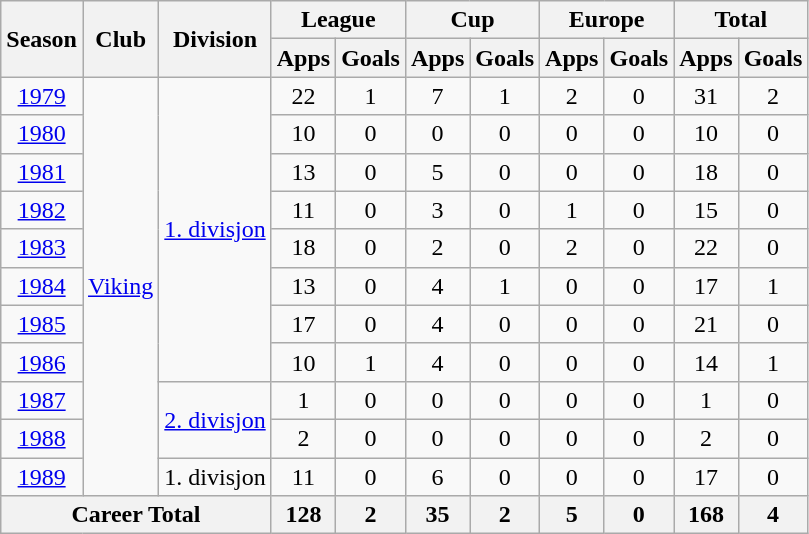<table class="wikitable" style="text-align: center;">
<tr>
<th rowspan="2">Season</th>
<th rowspan="2">Club</th>
<th rowspan="2">Division</th>
<th colspan="2">League</th>
<th colspan="2">Cup</th>
<th colspan="2">Europe</th>
<th colspan="2">Total</th>
</tr>
<tr>
<th>Apps</th>
<th>Goals</th>
<th>Apps</th>
<th>Goals</th>
<th>Apps</th>
<th>Goals</th>
<th>Apps</th>
<th>Goals</th>
</tr>
<tr>
<td><a href='#'>1979</a></td>
<td rowspan="11"><a href='#'>Viking</a></td>
<td rowspan="8"><a href='#'>1. divisjon</a></td>
<td>22</td>
<td>1</td>
<td>7</td>
<td>1</td>
<td>2</td>
<td>0</td>
<td>31</td>
<td>2</td>
</tr>
<tr>
<td><a href='#'>1980</a></td>
<td>10</td>
<td>0</td>
<td>0</td>
<td>0</td>
<td>0</td>
<td>0</td>
<td>10</td>
<td>0</td>
</tr>
<tr>
<td><a href='#'>1981</a></td>
<td>13</td>
<td>0</td>
<td>5</td>
<td>0</td>
<td>0</td>
<td>0</td>
<td>18</td>
<td>0</td>
</tr>
<tr>
<td><a href='#'>1982</a></td>
<td>11</td>
<td>0</td>
<td>3</td>
<td>0</td>
<td>1</td>
<td>0</td>
<td>15</td>
<td>0</td>
</tr>
<tr>
<td><a href='#'>1983</a></td>
<td>18</td>
<td>0</td>
<td>2</td>
<td>0</td>
<td>2</td>
<td>0</td>
<td>22</td>
<td>0</td>
</tr>
<tr>
<td><a href='#'>1984</a></td>
<td>13</td>
<td>0</td>
<td>4</td>
<td>1</td>
<td>0</td>
<td>0</td>
<td>17</td>
<td>1</td>
</tr>
<tr>
<td><a href='#'>1985</a></td>
<td>17</td>
<td>0</td>
<td>4</td>
<td>0</td>
<td>0</td>
<td>0</td>
<td>21</td>
<td>0</td>
</tr>
<tr>
<td><a href='#'>1986</a></td>
<td>10</td>
<td>1</td>
<td>4</td>
<td>0</td>
<td>0</td>
<td>0</td>
<td>14</td>
<td>1</td>
</tr>
<tr>
<td><a href='#'>1987</a></td>
<td rowspan="2"><a href='#'>2. divisjon</a></td>
<td>1</td>
<td>0</td>
<td>0</td>
<td>0</td>
<td>0</td>
<td>0</td>
<td>1</td>
<td>0</td>
</tr>
<tr>
<td><a href='#'>1988</a></td>
<td>2</td>
<td>0</td>
<td>0</td>
<td>0</td>
<td>0</td>
<td>0</td>
<td>2</td>
<td>0</td>
</tr>
<tr>
<td><a href='#'>1989</a></td>
<td>1. divisjon</td>
<td>11</td>
<td>0</td>
<td>6</td>
<td>0</td>
<td>0</td>
<td>0</td>
<td>17</td>
<td>0</td>
</tr>
<tr>
<th colspan="3">Career Total</th>
<th>128</th>
<th>2</th>
<th>35</th>
<th>2</th>
<th>5</th>
<th>0</th>
<th>168</th>
<th>4</th>
</tr>
</table>
